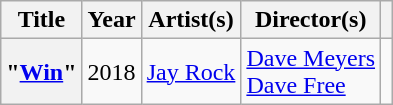<table class="wikitable sortable plainrowheaders">
<tr>
<th scope="col">Title</th>
<th scope="col">Year</th>
<th scope="col">Artist(s)</th>
<th scope="col">Director(s)</th>
<th scope="col" class=unsortable></th>
</tr>
<tr>
<th scope="row">"<a href='#'>Win</a>"</th>
<td>2018</td>
<td><a href='#'>Jay Rock</a></td>
<td><a href='#'>Dave Meyers</a><br><a href='#'>Dave Free</a></td>
<td></td>
</tr>
</table>
